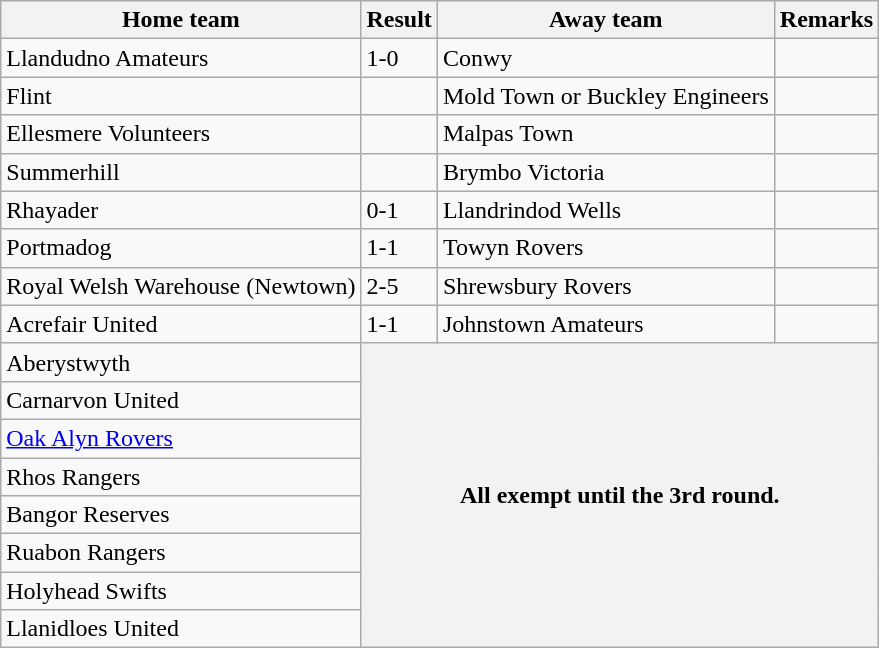<table class="wikitable">
<tr>
<th>Home team</th>
<th>Result</th>
<th>Away team</th>
<th>Remarks</th>
</tr>
<tr>
<td>Llandudno Amateurs</td>
<td>1-0</td>
<td>Conwy</td>
<td></td>
</tr>
<tr>
<td>Flint</td>
<td></td>
<td>Mold Town or Buckley Engineers</td>
<td></td>
</tr>
<tr>
<td> Ellesmere Volunteers</td>
<td></td>
<td> Malpas Town</td>
<td></td>
</tr>
<tr>
<td>Summerhill</td>
<td></td>
<td>Brymbo Victoria</td>
<td></td>
</tr>
<tr>
<td>Rhayader</td>
<td>0-1</td>
<td>Llandrindod Wells</td>
<td></td>
</tr>
<tr>
<td>Portmadog</td>
<td>1-1</td>
<td>Towyn Rovers</td>
<td></td>
</tr>
<tr>
<td>Royal Welsh Warehouse (Newtown)</td>
<td>2-5</td>
<td> Shrewsbury Rovers</td>
<td></td>
</tr>
<tr>
<td>Acrefair United</td>
<td>1-1</td>
<td>Johnstown Amateurs</td>
<td></td>
</tr>
<tr>
<td>Aberystwyth</td>
<th colspan="3" rowspan="8">All exempt until the 3rd round.</th>
</tr>
<tr>
<td>Carnarvon United</td>
</tr>
<tr>
<td><a href='#'>Oak Alyn Rovers</a></td>
</tr>
<tr>
<td>Rhos Rangers</td>
</tr>
<tr>
<td>Bangor Reserves</td>
</tr>
<tr>
<td>Ruabon Rangers</td>
</tr>
<tr>
<td>Holyhead Swifts</td>
</tr>
<tr>
<td>Llanidloes United</td>
</tr>
</table>
